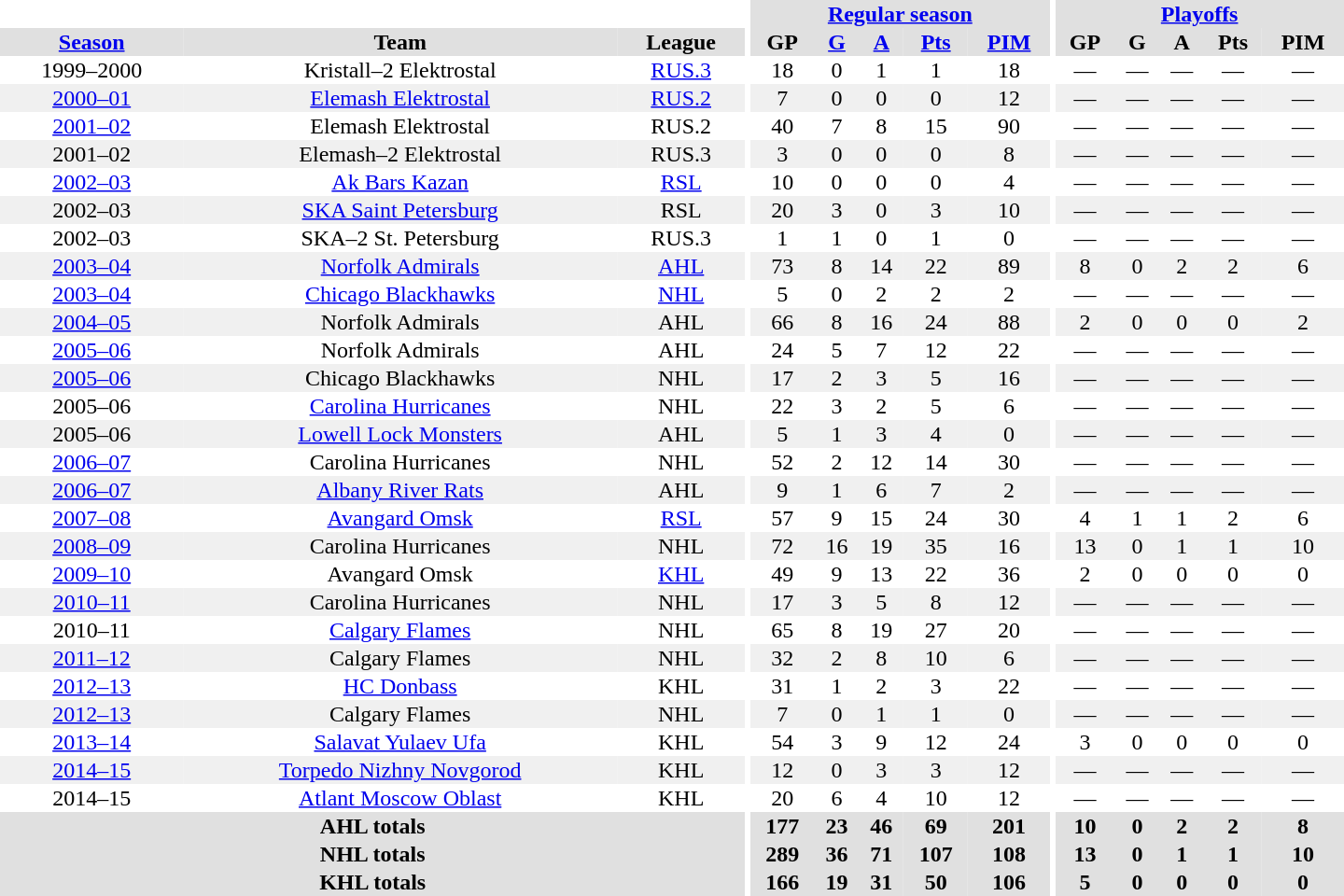<table border="0" cellpadding="1" cellspacing="0" style="text-align:center; width:60em">
<tr bgcolor="#e0e0e0">
<th colspan="3" bgcolor="#ffffff"></th>
<th rowspan="99" bgcolor="#ffffff"></th>
<th colspan="5"><a href='#'>Regular season</a></th>
<th rowspan="99" bgcolor="#ffffff"></th>
<th colspan="5"><a href='#'>Playoffs</a></th>
</tr>
<tr bgcolor="#e0e0e0">
<th><a href='#'>Season</a></th>
<th>Team</th>
<th>League</th>
<th>GP</th>
<th><a href='#'>G</a></th>
<th><a href='#'>A</a></th>
<th><a href='#'>Pts</a></th>
<th><a href='#'>PIM</a></th>
<th>GP</th>
<th>G</th>
<th>A</th>
<th>Pts</th>
<th>PIM</th>
</tr>
<tr>
<td>1999–2000</td>
<td>Kristall–2 Elektrostal</td>
<td><a href='#'>RUS.3</a></td>
<td>18</td>
<td>0</td>
<td>1</td>
<td>1</td>
<td>18</td>
<td>—</td>
<td>—</td>
<td>—</td>
<td>—</td>
<td>—</td>
</tr>
<tr bgcolor="#f0f0f0">
<td><a href='#'>2000–01</a></td>
<td><a href='#'>Elemash Elektrostal</a></td>
<td><a href='#'>RUS.2</a></td>
<td>7</td>
<td>0</td>
<td>0</td>
<td>0</td>
<td>12</td>
<td>—</td>
<td>—</td>
<td>—</td>
<td>—</td>
<td>—</td>
</tr>
<tr>
<td><a href='#'>2001–02</a></td>
<td>Elemash Elektrostal</td>
<td>RUS.2</td>
<td>40</td>
<td>7</td>
<td>8</td>
<td>15</td>
<td>90</td>
<td>—</td>
<td>—</td>
<td>—</td>
<td>—</td>
<td>—</td>
</tr>
<tr bgcolor="#f0f0f0">
<td>2001–02</td>
<td>Elemash–2 Elektrostal</td>
<td>RUS.3</td>
<td>3</td>
<td>0</td>
<td>0</td>
<td>0</td>
<td>8</td>
<td>—</td>
<td>—</td>
<td>—</td>
<td>—</td>
<td>—</td>
</tr>
<tr>
<td><a href='#'>2002–03</a></td>
<td><a href='#'>Ak Bars Kazan</a></td>
<td><a href='#'>RSL</a></td>
<td>10</td>
<td>0</td>
<td>0</td>
<td>0</td>
<td>4</td>
<td>—</td>
<td>—</td>
<td>—</td>
<td>—</td>
<td>—</td>
</tr>
<tr bgcolor="#f0f0f0">
<td>2002–03</td>
<td><a href='#'>SKA Saint Petersburg</a></td>
<td>RSL</td>
<td>20</td>
<td>3</td>
<td>0</td>
<td>3</td>
<td>10</td>
<td>—</td>
<td>—</td>
<td>—</td>
<td>—</td>
<td>—</td>
</tr>
<tr>
<td>2002–03</td>
<td>SKA–2 St. Petersburg</td>
<td>RUS.3</td>
<td>1</td>
<td>1</td>
<td>0</td>
<td>1</td>
<td>0</td>
<td>—</td>
<td>—</td>
<td>—</td>
<td>—</td>
<td>—</td>
</tr>
<tr bgcolor="#f0f0f0">
<td><a href='#'>2003–04</a></td>
<td><a href='#'>Norfolk Admirals</a></td>
<td><a href='#'>AHL</a></td>
<td>73</td>
<td>8</td>
<td>14</td>
<td>22</td>
<td>89</td>
<td>8</td>
<td>0</td>
<td>2</td>
<td>2</td>
<td>6</td>
</tr>
<tr>
<td><a href='#'>2003–04</a></td>
<td><a href='#'>Chicago Blackhawks</a></td>
<td><a href='#'>NHL</a></td>
<td>5</td>
<td>0</td>
<td>2</td>
<td>2</td>
<td>2</td>
<td>—</td>
<td>—</td>
<td>—</td>
<td>—</td>
<td>—</td>
</tr>
<tr bgcolor="#f0f0f0">
<td><a href='#'>2004–05</a></td>
<td>Norfolk Admirals</td>
<td>AHL</td>
<td>66</td>
<td>8</td>
<td>16</td>
<td>24</td>
<td>88</td>
<td>2</td>
<td>0</td>
<td>0</td>
<td>0</td>
<td>2</td>
</tr>
<tr>
<td><a href='#'>2005–06</a></td>
<td>Norfolk Admirals</td>
<td>AHL</td>
<td>24</td>
<td>5</td>
<td>7</td>
<td>12</td>
<td>22</td>
<td>—</td>
<td>—</td>
<td>—</td>
<td>—</td>
<td>—</td>
</tr>
<tr bgcolor="#f0f0f0">
<td><a href='#'>2005–06</a></td>
<td>Chicago Blackhawks</td>
<td>NHL</td>
<td>17</td>
<td>2</td>
<td>3</td>
<td>5</td>
<td>16</td>
<td>—</td>
<td>—</td>
<td>—</td>
<td>—</td>
<td>—</td>
</tr>
<tr>
<td>2005–06</td>
<td><a href='#'>Carolina Hurricanes</a></td>
<td>NHL</td>
<td>22</td>
<td>3</td>
<td>2</td>
<td>5</td>
<td>6</td>
<td>—</td>
<td>—</td>
<td>—</td>
<td>—</td>
<td>—</td>
</tr>
<tr bgcolor="#f0f0f0">
<td>2005–06</td>
<td><a href='#'>Lowell Lock Monsters</a></td>
<td>AHL</td>
<td>5</td>
<td>1</td>
<td>3</td>
<td>4</td>
<td>0</td>
<td>—</td>
<td>—</td>
<td>—</td>
<td>—</td>
<td>—</td>
</tr>
<tr>
<td><a href='#'>2006–07</a></td>
<td>Carolina Hurricanes</td>
<td>NHL</td>
<td>52</td>
<td>2</td>
<td>12</td>
<td>14</td>
<td>30</td>
<td>—</td>
<td>—</td>
<td>—</td>
<td>—</td>
<td>—</td>
</tr>
<tr bgcolor="#f0f0f0">
<td><a href='#'>2006–07</a></td>
<td><a href='#'>Albany River Rats</a></td>
<td>AHL</td>
<td>9</td>
<td>1</td>
<td>6</td>
<td>7</td>
<td>2</td>
<td>—</td>
<td>—</td>
<td>—</td>
<td>—</td>
<td>—</td>
</tr>
<tr>
<td><a href='#'>2007–08</a></td>
<td><a href='#'>Avangard Omsk</a></td>
<td><a href='#'>RSL</a></td>
<td>57</td>
<td>9</td>
<td>15</td>
<td>24</td>
<td>30</td>
<td>4</td>
<td>1</td>
<td>1</td>
<td>2</td>
<td>6</td>
</tr>
<tr bgcolor="#f0f0f0">
<td><a href='#'>2008–09</a></td>
<td>Carolina Hurricanes</td>
<td>NHL</td>
<td>72</td>
<td>16</td>
<td>19</td>
<td>35</td>
<td>16</td>
<td>13</td>
<td>0</td>
<td>1</td>
<td>1</td>
<td>10</td>
</tr>
<tr>
<td><a href='#'>2009–10</a></td>
<td>Avangard Omsk</td>
<td><a href='#'>KHL</a></td>
<td>49</td>
<td>9</td>
<td>13</td>
<td>22</td>
<td>36</td>
<td>2</td>
<td>0</td>
<td>0</td>
<td>0</td>
<td>0</td>
</tr>
<tr bgcolor="#f0f0f0">
<td><a href='#'>2010–11</a></td>
<td>Carolina Hurricanes</td>
<td>NHL</td>
<td>17</td>
<td>3</td>
<td>5</td>
<td>8</td>
<td>12</td>
<td>—</td>
<td>—</td>
<td>—</td>
<td>—</td>
<td>—</td>
</tr>
<tr>
<td>2010–11</td>
<td><a href='#'>Calgary Flames</a></td>
<td>NHL</td>
<td>65</td>
<td>8</td>
<td>19</td>
<td>27</td>
<td>20</td>
<td>—</td>
<td>—</td>
<td>—</td>
<td>—</td>
<td>—</td>
</tr>
<tr bgcolor="#f0f0f0">
<td><a href='#'>2011–12</a></td>
<td>Calgary Flames</td>
<td>NHL</td>
<td>32</td>
<td>2</td>
<td>8</td>
<td>10</td>
<td>6</td>
<td>—</td>
<td>—</td>
<td>—</td>
<td>—</td>
<td>—</td>
</tr>
<tr>
<td><a href='#'>2012–13</a></td>
<td><a href='#'>HC Donbass</a></td>
<td>KHL</td>
<td>31</td>
<td>1</td>
<td>2</td>
<td>3</td>
<td>22</td>
<td>—</td>
<td>—</td>
<td>—</td>
<td>—</td>
<td>—</td>
</tr>
<tr bgcolor="#f0f0f0">
<td><a href='#'>2012–13</a></td>
<td>Calgary Flames</td>
<td>NHL</td>
<td>7</td>
<td>0</td>
<td>1</td>
<td>1</td>
<td>0</td>
<td>—</td>
<td>—</td>
<td>—</td>
<td>—</td>
<td>—</td>
</tr>
<tr>
<td><a href='#'>2013–14</a></td>
<td><a href='#'>Salavat Yulaev Ufa</a></td>
<td>KHL</td>
<td>54</td>
<td>3</td>
<td>9</td>
<td>12</td>
<td>24</td>
<td>3</td>
<td>0</td>
<td>0</td>
<td>0</td>
<td>0</td>
</tr>
<tr bgcolor="#f0f0f0">
<td><a href='#'>2014–15</a></td>
<td><a href='#'>Torpedo Nizhny Novgorod</a></td>
<td>KHL</td>
<td>12</td>
<td>0</td>
<td>3</td>
<td>3</td>
<td>12</td>
<td>—</td>
<td>—</td>
<td>—</td>
<td>—</td>
<td>—</td>
</tr>
<tr>
<td>2014–15</td>
<td><a href='#'>Atlant Moscow Oblast</a></td>
<td>KHL</td>
<td>20</td>
<td>6</td>
<td>4</td>
<td>10</td>
<td>12</td>
<td>—</td>
<td>—</td>
<td>—</td>
<td>—</td>
<td>—</td>
</tr>
<tr bgcolor="#e0e0e0">
<th colspan="3">AHL totals</th>
<th>177</th>
<th>23</th>
<th>46</th>
<th>69</th>
<th>201</th>
<th>10</th>
<th>0</th>
<th>2</th>
<th>2</th>
<th>8</th>
</tr>
<tr bgcolor="#e0e0e0">
<th colspan="3">NHL totals</th>
<th>289</th>
<th>36</th>
<th>71</th>
<th>107</th>
<th>108</th>
<th>13</th>
<th>0</th>
<th>1</th>
<th>1</th>
<th>10</th>
</tr>
<tr bgcolor="#e0e0e0">
<th colspan="3">KHL totals</th>
<th>166</th>
<th>19</th>
<th>31</th>
<th>50</th>
<th>106</th>
<th>5</th>
<th>0</th>
<th>0</th>
<th>0</th>
<th>0</th>
</tr>
</table>
